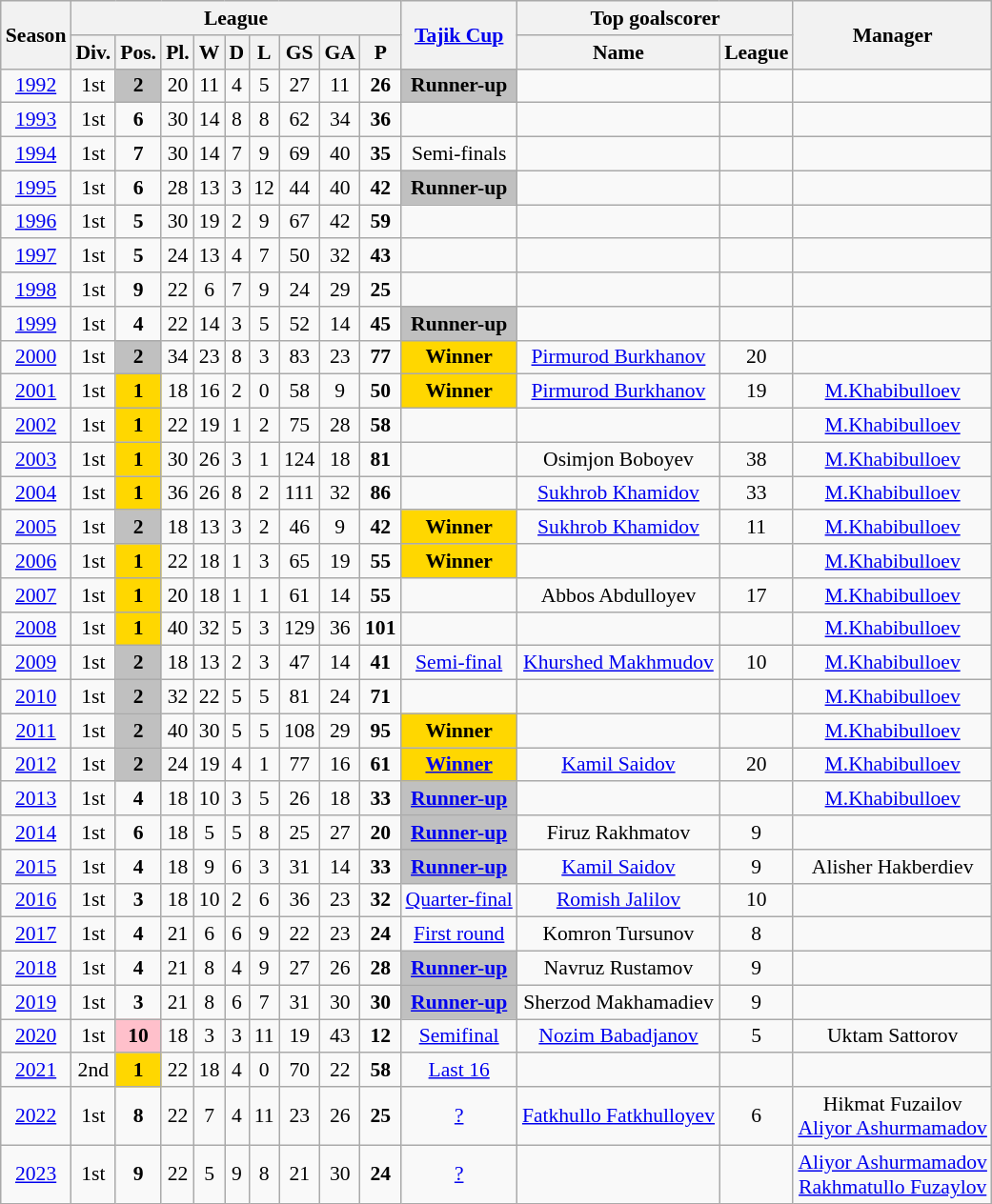<table class="wikitable mw-collapsible mw-collapsed" align=center cellspacing="0" cellpadding="3" style="border:1px solid #AAAAAA;font-size:90%">
<tr style="background:#efefef;">
<th rowspan="2">Season</th>
<th colspan="9">League</th>
<th rowspan="2"><a href='#'>Tajik Cup</a></th>
<th colspan="2">Top goalscorer</th>
<th rowspan="2">Manager</th>
</tr>
<tr>
<th>Div.</th>
<th>Pos.</th>
<th>Pl.</th>
<th>W</th>
<th>D</th>
<th>L</th>
<th>GS</th>
<th>GA</th>
<th>P</th>
<th>Name</th>
<th>League</th>
</tr>
<tr>
<td align=center><a href='#'>1992</a></td>
<td align=center>1st</td>
<td style="text-align:center; background:silver;"><strong>2</strong></td>
<td align=center>20</td>
<td align=center>11</td>
<td align=center>4</td>
<td align=center>5</td>
<td align=center>27</td>
<td align=center>11</td>
<td align=center><strong>26</strong></td>
<td style="text-align:center; background:silver;"><strong>Runner-up</strong></td>
<td align=center></td>
<td align=center></td>
<td align=center></td>
</tr>
<tr>
<td align=center><a href='#'>1993</a></td>
<td align=center>1st</td>
<td align=center><strong>6</strong></td>
<td align=center>30</td>
<td align=center>14</td>
<td align=center>8</td>
<td align=center>8</td>
<td align=center>62</td>
<td align=center>34</td>
<td align=center><strong>36</strong></td>
<td align=center></td>
<td align=center></td>
<td align=center></td>
<td align=center></td>
</tr>
<tr>
<td align=center><a href='#'>1994</a></td>
<td align=center>1st</td>
<td align=center><strong>7</strong></td>
<td align=center>30</td>
<td align=center>14</td>
<td align=center>7</td>
<td align=center>9</td>
<td align=center>69</td>
<td align=center>40</td>
<td align=center><strong>35</strong></td>
<td align=center>Semi-finals</td>
<td align=center></td>
<td align=center></td>
<td align=center></td>
</tr>
<tr>
<td align=center><a href='#'>1995</a></td>
<td align=center>1st</td>
<td align=center><strong>6</strong></td>
<td align=center>28</td>
<td align=center>13</td>
<td align=center>3</td>
<td align=center>12</td>
<td align=center>44</td>
<td align=center>40</td>
<td align=center><strong>42</strong></td>
<td style="text-align:center; background:silver;"><strong>Runner-up</strong></td>
<td align=center></td>
<td align=center></td>
<td align=center></td>
</tr>
<tr>
<td align=center><a href='#'>1996</a></td>
<td align=center>1st</td>
<td align=center><strong>5</strong></td>
<td align=center>30</td>
<td align=center>19</td>
<td align=center>2</td>
<td align=center>9</td>
<td align=center>67</td>
<td align=center>42</td>
<td align=center><strong>59</strong></td>
<td align=center></td>
<td align=center></td>
<td align=center></td>
<td align=center></td>
</tr>
<tr>
<td align=center><a href='#'>1997</a></td>
<td align=center>1st</td>
<td align=center><strong>5</strong></td>
<td align=center>24</td>
<td align=center>13</td>
<td align=center>4</td>
<td align=center>7</td>
<td align=center>50</td>
<td align=center>32</td>
<td align=center><strong>43</strong></td>
<td align=center></td>
<td align=center></td>
<td align=center></td>
<td align=center></td>
</tr>
<tr>
<td align=center><a href='#'>1998</a></td>
<td align=center>1st</td>
<td align=center><strong>9</strong></td>
<td align=center>22</td>
<td align=center>6</td>
<td align=center>7</td>
<td align=center>9</td>
<td align=center>24</td>
<td align=center>29</td>
<td align=center><strong>25</strong></td>
<td align=center></td>
<td align=center></td>
<td align=center></td>
<td align=center></td>
</tr>
<tr>
<td align=center><a href='#'>1999</a></td>
<td align=center>1st</td>
<td align=center><strong>4</strong></td>
<td align=center>22</td>
<td align=center>14</td>
<td align=center>3</td>
<td align=center>5</td>
<td align=center>52</td>
<td align=center>14</td>
<td align=center><strong>45</strong></td>
<td style="text-align:center; background:silver;"><strong>Runner-up</strong></td>
<td align=center></td>
<td align=center></td>
<td align=center></td>
</tr>
<tr>
<td align=center><a href='#'>2000</a></td>
<td align=center>1st</td>
<td style="text-align:center; background:silver;"><strong>2</strong></td>
<td align=center>34</td>
<td align=center>23</td>
<td align=center>8</td>
<td align=center>3</td>
<td align=center>83</td>
<td align=center>23</td>
<td align=center><strong>77</strong></td>
<td style="text-align:center; background:gold;"><strong>Winner</strong></td>
<td align=center> <a href='#'>Pirmurod Burkhanov</a></td>
<td align=center>20</td>
<td align=center></td>
</tr>
<tr>
<td align=center><a href='#'>2001</a></td>
<td align=center>1st</td>
<td style="text-align:center; background:gold;"><strong>1</strong></td>
<td align=center>18</td>
<td align=center>16</td>
<td align=center>2</td>
<td align=center>0</td>
<td align=center>58</td>
<td align=center>9</td>
<td align=center><strong>50</strong></td>
<td style="text-align:center; background:gold;"><strong>Winner</strong></td>
<td align=center> <a href='#'>Pirmurod Burkhanov</a></td>
<td align=center>19</td>
<td align=center> <a href='#'>M.Khabibulloev</a></td>
</tr>
<tr>
<td align=center><a href='#'>2002</a></td>
<td align=center>1st</td>
<td style="text-align:center; background:gold;"><strong>1</strong></td>
<td align=center>22</td>
<td align=center>19</td>
<td align=center>1</td>
<td align=center>2</td>
<td align=center>75</td>
<td align=center>28</td>
<td align=center><strong>58</strong></td>
<td align=center></td>
<td align=center></td>
<td align=center></td>
<td align=center> <a href='#'>M.Khabibulloev</a></td>
</tr>
<tr>
<td align=center><a href='#'>2003</a></td>
<td align=center>1st</td>
<td style="text-align:center; background:gold;"><strong>1</strong></td>
<td align=center>30</td>
<td align=center>26</td>
<td align=center>3</td>
<td align=center>1</td>
<td align=center>124</td>
<td align=center>18</td>
<td align=center><strong>81</strong></td>
<td align=center></td>
<td align=center> Osimjon Boboyev</td>
<td align=center>38</td>
<td align=center> <a href='#'>M.Khabibulloev</a></td>
</tr>
<tr>
<td align=center><a href='#'>2004</a></td>
<td align=center>1st</td>
<td style="text-align:center; background:gold;"><strong>1</strong></td>
<td align=center>36</td>
<td align=center>26</td>
<td align=center>8</td>
<td align=center>2</td>
<td align=center>111</td>
<td align=center>32</td>
<td align=center><strong>86</strong></td>
<td align=center></td>
<td align=center> <a href='#'>Sukhrob Khamidov</a></td>
<td align=center>33</td>
<td align=center> <a href='#'>M.Khabibulloev</a></td>
</tr>
<tr>
<td align=center><a href='#'>2005</a></td>
<td align=center>1st</td>
<td style="text-align:center; background:silver;"><strong>2</strong></td>
<td align=center>18</td>
<td align=center>13</td>
<td align=center>3</td>
<td align=center>2</td>
<td align=center>46</td>
<td align=center>9</td>
<td align=center><strong>42</strong></td>
<td style="text-align:center; background:gold;"><strong>Winner</strong></td>
<td align=center> <a href='#'>Sukhrob Khamidov</a></td>
<td align=center>11</td>
<td align=center> <a href='#'>M.Khabibulloev</a></td>
</tr>
<tr>
<td align=center><a href='#'>2006</a></td>
<td align=center>1st</td>
<td style="text-align:center; background:gold;"><strong>1</strong></td>
<td align=center>22</td>
<td align=center>18</td>
<td align=center>1</td>
<td align=center>3</td>
<td align=center>65</td>
<td align=center>19</td>
<td align=center><strong>55</strong></td>
<td style="text-align:center; background:gold;"><strong>Winner</strong></td>
<td align=center></td>
<td align=center></td>
<td align=center> <a href='#'>M.Khabibulloev</a></td>
</tr>
<tr>
<td align=center><a href='#'>2007</a></td>
<td align=center>1st</td>
<td style="text-align:center; background:gold;"><strong>1</strong></td>
<td align=center>20</td>
<td align=center>18</td>
<td align=center>1</td>
<td align=center>1</td>
<td align=center>61</td>
<td align=center>14</td>
<td align=center><strong>55</strong></td>
<td align=center></td>
<td align=center> Abbos Abdulloyev</td>
<td align=center>17</td>
<td align=center> <a href='#'>M.Khabibulloev</a></td>
</tr>
<tr>
<td align=center><a href='#'>2008</a></td>
<td align=center>1st</td>
<td style="text-align:center; background:gold;"><strong>1</strong></td>
<td align=center>40</td>
<td align=center>32</td>
<td align=center>5</td>
<td align=center>3</td>
<td align=center>129</td>
<td align=center>36</td>
<td align=center><strong>101</strong></td>
<td align=center></td>
<td align=center></td>
<td align=center></td>
<td align=center> <a href='#'>M.Khabibulloev</a></td>
</tr>
<tr>
<td align=center><a href='#'>2009</a></td>
<td align=center>1st</td>
<td style="text-align:center; background:silver;"><strong>2</strong></td>
<td align=center>18</td>
<td align=center>13</td>
<td align=center>2</td>
<td align=center>3</td>
<td align=center>47</td>
<td align=center>14</td>
<td align=center><strong>41</strong></td>
<td align=center><a href='#'>Semi-final</a></td>
<td align=center> <a href='#'>Khurshed Makhmudov</a></td>
<td align=center>10</td>
<td align=center> <a href='#'>M.Khabibulloev</a></td>
</tr>
<tr>
<td align=center><a href='#'>2010</a></td>
<td align=center>1st</td>
<td style="text-align:center; background:silver;"><strong>2</strong></td>
<td align=center>32</td>
<td align=center>22</td>
<td align=center>5</td>
<td align=center>5</td>
<td align=center>81</td>
<td align=center>24</td>
<td align=center><strong>71</strong></td>
<td align=center></td>
<td align=center></td>
<td align=center></td>
<td align=center> <a href='#'>M.Khabibulloev</a></td>
</tr>
<tr>
<td align=center><a href='#'>2011</a></td>
<td align=center>1st</td>
<td style="text-align:center; background:silver;"><strong>2</strong></td>
<td align=center>40</td>
<td align=center>30</td>
<td align=center>5</td>
<td align=center>5</td>
<td align=center>108</td>
<td align=center>29</td>
<td align=center><strong>95</strong></td>
<td style="text-align:center; background:gold;"><strong>Winner</strong></td>
<td align=center></td>
<td align=center></td>
<td align=center> <a href='#'>M.Khabibulloev</a></td>
</tr>
<tr>
<td align=center><a href='#'>2012</a></td>
<td align=center>1st</td>
<td style="text-align:center; background:silver;"><strong>2</strong></td>
<td align=center>24</td>
<td align=center>19</td>
<td align=center>4</td>
<td align=center>1</td>
<td align=center>77</td>
<td align=center>16</td>
<td align=center><strong>61</strong></td>
<td style="text-align:center; background:gold;"><strong><a href='#'>Winner</a></strong></td>
<td align=center> <a href='#'>Kamil Saidov</a></td>
<td align=center>20</td>
<td align=center> <a href='#'>M.Khabibulloev</a></td>
</tr>
<tr>
<td align=center><a href='#'>2013</a></td>
<td align=center>1st</td>
<td align=center><strong>4</strong></td>
<td align=center>18</td>
<td align=center>10</td>
<td align=center>3</td>
<td align=center>5</td>
<td align=center>26</td>
<td align=center>18</td>
<td align=center><strong>33</strong></td>
<td style="text-align:center; background:silver;"><strong><a href='#'>Runner-up</a></strong></td>
<td align=center></td>
<td align=center></td>
<td align=center> <a href='#'>M.Khabibulloev</a></td>
</tr>
<tr>
<td align=center><a href='#'>2014</a></td>
<td align=center>1st</td>
<td align=center><strong>6</strong></td>
<td align=center>18</td>
<td align=center>5</td>
<td align=center>5</td>
<td align=center>8</td>
<td align=center>25</td>
<td align=center>27</td>
<td align=center><strong>20</strong></td>
<td style="text-align:center; background:silver;"><strong><a href='#'>Runner-up</a></strong></td>
<td align=center> Firuz Rakhmatov</td>
<td align=center>9</td>
<td align=center></td>
</tr>
<tr>
<td align=center><a href='#'>2015</a></td>
<td align=center>1st</td>
<td align=center><strong>4</strong></td>
<td align=center>18</td>
<td align=center>9</td>
<td align=center>6</td>
<td align=center>3</td>
<td align=center>31</td>
<td align=center>14</td>
<td align=center><strong>33</strong></td>
<td style="text-align:center; background:silver;"><strong><a href='#'>Runner-up</a></strong></td>
<td align=center> <a href='#'>Kamil Saidov</a></td>
<td align=center>9</td>
<td align=center> Alisher Hakberdiev</td>
</tr>
<tr>
<td align=center><a href='#'>2016</a></td>
<td align=center>1st</td>
<td align=center><strong>3</strong></td>
<td align=center>18</td>
<td align=center>10</td>
<td align=center>2</td>
<td align=center>6</td>
<td align=center>36</td>
<td align=center>23</td>
<td align=center><strong>32</strong></td>
<td style="text-align:center"><a href='#'>Quarter-final</a></td>
<td align=center> <a href='#'>Romish Jalilov</a></td>
<td align=center>10</td>
<td align=center></td>
</tr>
<tr>
<td align=center><a href='#'>2017</a></td>
<td align=center>1st</td>
<td align=center><strong>4</strong></td>
<td align=center>21</td>
<td align=center>6</td>
<td align=center>6</td>
<td align=center>9</td>
<td align=center>22</td>
<td align=center>23</td>
<td align=center><strong>24</strong></td>
<td style="text-align:center"><a href='#'>First round</a></td>
<td align=center> Komron Tursunov</td>
<td align=center>8</td>
<td align=center></td>
</tr>
<tr>
<td align=center><a href='#'>2018</a></td>
<td align=center>1st</td>
<td align=center><strong>4</strong></td>
<td align=center>21</td>
<td align=center>8</td>
<td align=center>4</td>
<td align=center>9</td>
<td align=center>27</td>
<td align=center>26</td>
<td align=center><strong>28</strong></td>
<td style="text-align:center; background:silver;"><strong><a href='#'>Runner-up</a></strong></td>
<td align=center> Navruz Rustamov</td>
<td align=center>9</td>
<td align=center></td>
</tr>
<tr>
<td align=center><a href='#'>2019</a></td>
<td align=center>1st</td>
<td align=center><strong>3</strong></td>
<td align=center>21</td>
<td align=center>8</td>
<td align=center>6</td>
<td align=center>7</td>
<td align=center>31</td>
<td align=center>30</td>
<td align=center><strong>30</strong></td>
<td style="text-align:center; background:silver;"><strong><a href='#'>Runner-up</a></strong></td>
<td align=center> Sherzod Makhamadiev</td>
<td align=center>9</td>
<td align=center></td>
</tr>
<tr>
<td align=center><a href='#'>2020</a></td>
<td align=center>1st</td>
<td style="text-align:center; background:pink;"><strong>10</strong></td>
<td align=center>18</td>
<td align=center>3</td>
<td align=center>3</td>
<td align=center>11</td>
<td align=center>19</td>
<td align=center>43</td>
<td align=center><strong>12</strong></td>
<td align=center><a href='#'>Semifinal</a></td>
<td align=center> <a href='#'>Nozim Babadjanov</a></td>
<td align=center>5</td>
<td align=center> Uktam Sattorov</td>
</tr>
<tr>
<td align=center><a href='#'>2021</a></td>
<td align=center>2nd</td>
<td style="text-align:center; background:gold;"><strong>1</strong></td>
<td align=center>22</td>
<td align=center>18</td>
<td align=center>4</td>
<td align=center>0</td>
<td align=center>70</td>
<td align=center>22</td>
<td align=center><strong>58</strong></td>
<td align=center><a href='#'>Last 16</a></td>
<td align=center></td>
<td align=center></td>
<td align=center></td>
</tr>
<tr>
<td align=center><a href='#'>2022</a></td>
<td align=center>1st</td>
<td align=center><strong>8</strong></td>
<td align=center>22</td>
<td align=center>7</td>
<td align=center>4</td>
<td align=center>11</td>
<td align=center>23</td>
<td align=center>26</td>
<td align=center><strong>25</strong></td>
<td align=center><a href='#'>?</a></td>
<td align=center> <a href='#'>Fatkhullo Fatkhulloyev</a></td>
<td align=center>6</td>
<td align=center> Hikmat Fuzailov <br>  <a href='#'>Aliyor Ashurmamadov</a></td>
</tr>
<tr>
<td align=center><a href='#'>2023</a></td>
<td align=center>1st</td>
<td align=center><strong>9</strong></td>
<td align=center>22</td>
<td align=center>5</td>
<td align=center>9</td>
<td align=center>8</td>
<td align=center>21</td>
<td align=center>30</td>
<td align=center><strong>24</strong></td>
<td align=center><a href='#'>?</a></td>
<td align=center></td>
<td align=center></td>
<td align=center> <a href='#'>Aliyor Ashurmamadov</a> <br>  <a href='#'>Rakhmatullo Fuzaylov</a></td>
</tr>
</table>
